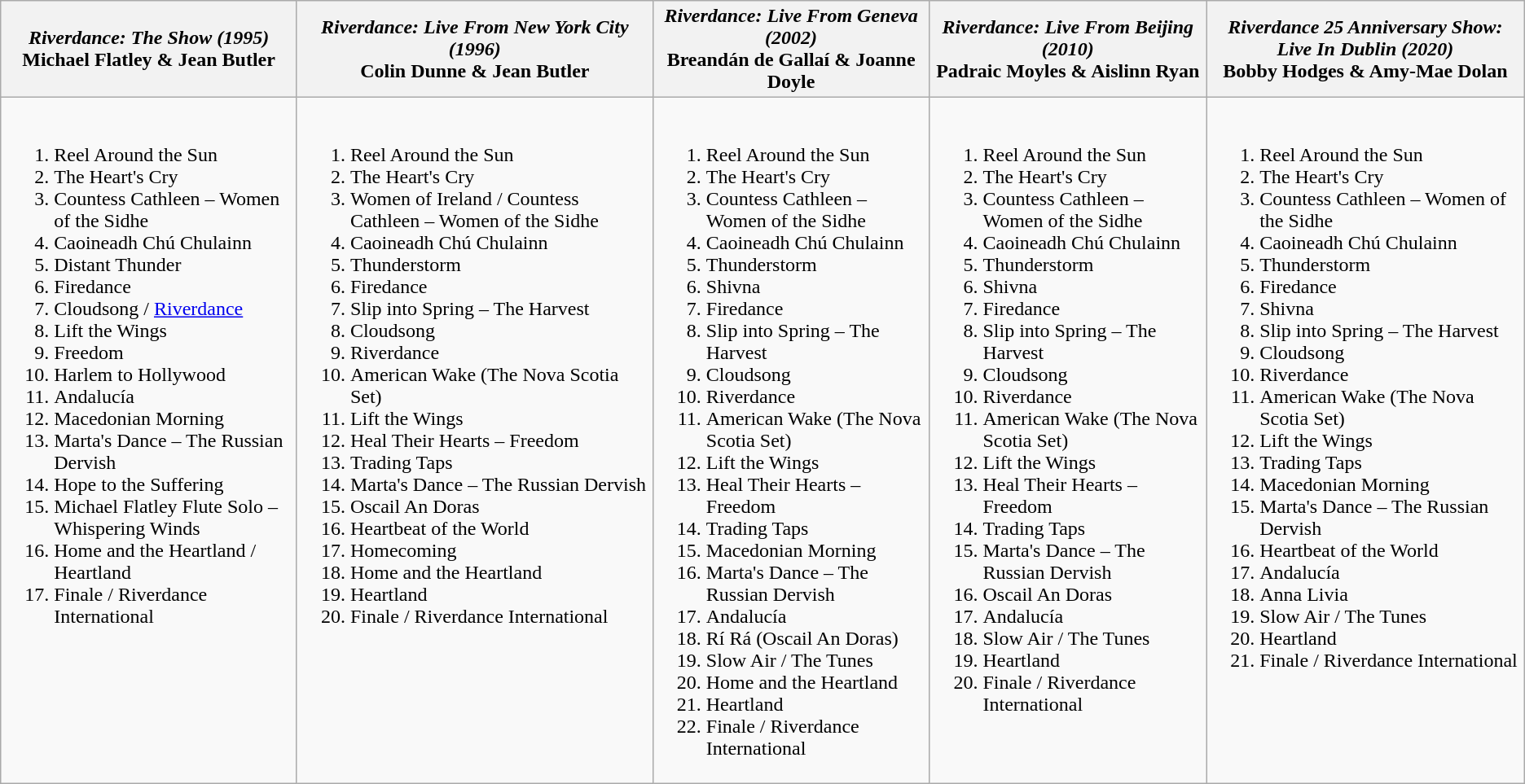<table class="wikitable">
<tr>
<th><em>Riverdance: The Show (1995)</em><br>Michael Flatley & Jean Butler</th>
<th><em>Riverdance: Live From New York City (1996)</em><br>Colin Dunne & Jean Butler</th>
<th><em>Riverdance: Live From Geneva (2002)</em><br>Breandán de Gallaí & Joanne Doyle</th>
<th><em>Riverdance: Live From Beijing (2010)</em><br>Padraic Moyles & Aislinn Ryan</th>
<th><em>Riverdance 25 Anniversary Show: Live In Dublin (2020)</em><br>Bobby Hodges & Amy-Mae Dolan</th>
</tr>
<tr>
<td valign="top"><br><ol><li>Reel Around the Sun</li><li>The Heart's Cry</li><li>Countess Cathleen – Women of the Sidhe</li><li>Caoineadh Chú Chulainn</li><li>Distant Thunder</li><li>Firedance</li><li>Cloudsong / <a href='#'>Riverdance</a></li><li>Lift the Wings</li><li>Freedom</li><li>Harlem to Hollywood</li><li>Andalucía</li><li>Macedonian Morning</li><li>Marta's Dance – The Russian Dervish</li><li>Hope to the Suffering</li><li>Michael Flatley Flute Solo – Whispering Winds</li><li>Home and the Heartland / Heartland</li><li>Finale / Riverdance International</li></ol></td>
<td valign="top"><br><ol><li>Reel Around the Sun</li><li>The Heart's Cry</li><li>Women of Ireland / Countess Cathleen – Women of the Sidhe</li><li>Caoineadh Chú Chulainn</li><li>Thunderstorm</li><li>Firedance</li><li>Slip into Spring – The Harvest</li><li>Cloudsong</li><li>Riverdance</li><li>American Wake (The Nova Scotia Set)</li><li>Lift the Wings</li><li>Heal Their Hearts – Freedom</li><li>Trading Taps</li><li>Marta's Dance – The Russian Dervish</li><li>Oscail An Doras</li><li>Heartbeat of the World</li><li>Homecoming</li><li>Home and the Heartland</li><li>Heartland</li><li>Finale / Riverdance International</li></ol></td>
<td valign="top"><br><ol><li>Reel Around the Sun</li><li>The Heart's Cry</li><li>Countess Cathleen – Women of the Sidhe</li><li>Caoineadh Chú Chulainn</li><li>Thunderstorm</li><li>Shivna</li><li>Firedance</li><li>Slip into Spring – The Harvest</li><li>Cloudsong</li><li>Riverdance</li><li>American Wake (The Nova Scotia Set)</li><li>Lift the Wings</li><li>Heal Their Hearts – Freedom</li><li>Trading Taps</li><li>Macedonian Morning</li><li>Marta's Dance – The Russian Dervish</li><li>Andalucía</li><li>Rí Rá (Oscail An Doras)</li><li>Slow Air / The Tunes</li><li>Home and the Heartland</li><li>Heartland</li><li>Finale / Riverdance International</li></ol></td>
<td valign="top"><br><ol><li>Reel Around the Sun</li><li>The Heart's Cry</li><li>Countess Cathleen – Women of the Sidhe</li><li>Caoineadh Chú Chulainn</li><li>Thunderstorm</li><li>Shivna</li><li>Firedance</li><li>Slip into Spring – The Harvest</li><li>Cloudsong</li><li>Riverdance</li><li>American Wake (The Nova Scotia Set)</li><li>Lift the Wings</li><li>Heal Their Hearts – Freedom</li><li>Trading Taps</li><li>Marta's Dance – The Russian Dervish</li><li>Oscail An Doras</li><li>Andalucía</li><li>Slow Air / The Tunes</li><li>Heartland</li><li>Finale / Riverdance International</li></ol></td>
<td valign="top"><br><ol><li>Reel Around the Sun</li><li>The Heart's Cry</li><li>Countess Cathleen – Women of the Sidhe</li><li>Caoineadh Chú Chulainn</li><li>Thunderstorm</li><li>Firedance</li><li>Shivna</li><li>Slip into Spring – The Harvest</li><li>Cloudsong</li><li>Riverdance</li><li>American Wake (The Nova Scotia Set)</li><li>Lift the Wings</li><li>Trading Taps</li><li>Macedonian Morning</li><li>Marta's Dance – The Russian Dervish</li><li>Heartbeat of the World</li><li>Andalucía</li><li>Anna Livia</li><li>Slow Air / The Tunes</li><li>Heartland</li><li>Finale / Riverdance International</li></ol></td>
</tr>
</table>
